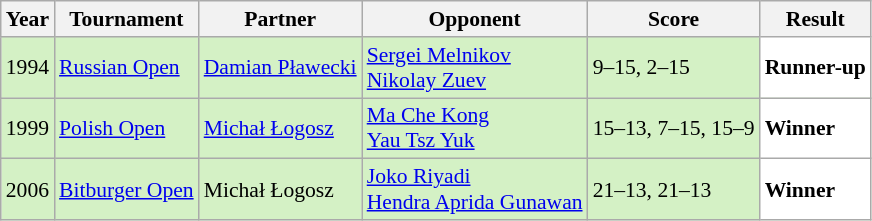<table class="sortable wikitable" style="font-size: 90%;">
<tr>
<th>Year</th>
<th>Tournament</th>
<th>Partner</th>
<th>Opponent</th>
<th>Score</th>
<th>Result</th>
</tr>
<tr style="background:#D4F1C5">
<td align="center">1994</td>
<td align="left"><a href='#'>Russian Open</a></td>
<td align="left"> <a href='#'>Damian Pławecki</a></td>
<td align="left"> <a href='#'>Sergei Melnikov</a><br> <a href='#'>Nikolay Zuev</a></td>
<td align="left">9–15, 2–15</td>
<td style="text-align:left; background:white"> <strong>Runner-up</strong></td>
</tr>
<tr style="background:#D4F1C5">
<td align="center">1999</td>
<td align="left"><a href='#'>Polish Open</a></td>
<td align="left"> <a href='#'>Michał Łogosz</a></td>
<td align="left"> <a href='#'>Ma Che Kong</a><br> <a href='#'>Yau Tsz Yuk</a></td>
<td align="left">15–13, 7–15, 15–9</td>
<td style="text-align:left; background:white"> <strong>Winner</strong></td>
</tr>
<tr style="background:#D4F1C5">
<td align="center">2006</td>
<td align="left"><a href='#'>Bitburger Open</a></td>
<td align="left"> Michał Łogosz</td>
<td align="left"> <a href='#'>Joko Riyadi</a><br> <a href='#'>Hendra Aprida Gunawan</a></td>
<td align="left">21–13, 21–13</td>
<td style="text-align:left; background:white"> <strong>Winner</strong></td>
</tr>
</table>
